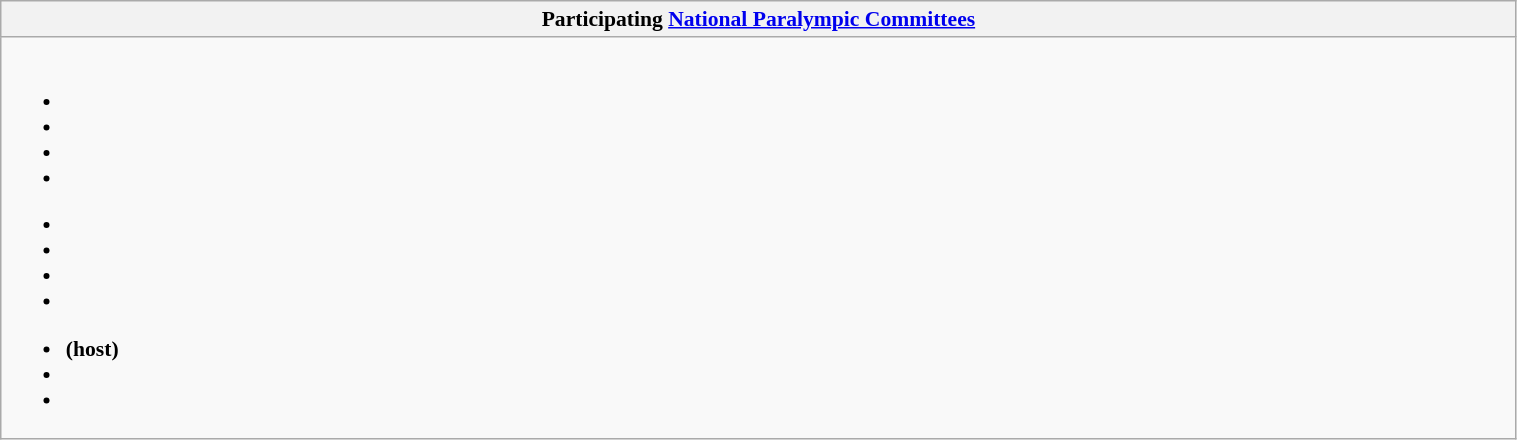<table class="wikitable mw-collapsible" style="white-space:nowrap; width:80%; font-size:90%;">
<tr>
<th>Participating <a href='#'>National Paralympic Committees</a></th>
</tr>
<tr>
<td><br>
<ul><li></li><li></li><li></li><li></li></ul><ul><li></li><li></li><li></li><li></li></ul><ul><li> <strong>(host)</strong></li><li></li><li></li></ul></td>
</tr>
</table>
